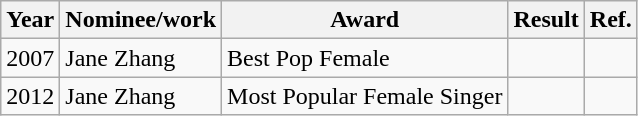<table class="wikitable">
<tr>
<th>Year</th>
<th>Nominee/work</th>
<th>Award</th>
<th><strong>Result</strong></th>
<th>Ref.</th>
</tr>
<tr>
<td>2007</td>
<td>Jane Zhang</td>
<td>Best Pop Female</td>
<td></td>
<td></td>
</tr>
<tr>
<td>2012</td>
<td>Jane Zhang</td>
<td>Most Popular Female Singer</td>
<td></td>
<td></td>
</tr>
</table>
